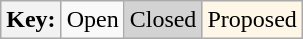<table class="wikitable">
<tr>
<th>Key:</th>
<td>Open</td>
<td bgcolor=#D3D3D3>Closed</td>
<td bgcolor=#fef6e7>Proposed</td>
</tr>
</table>
